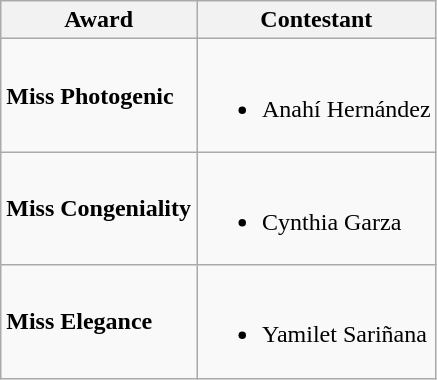<table class="wikitable">
<tr>
<th>Award</th>
<th>Contestant</th>
</tr>
<tr>
<td><strong>Miss Photogenic</strong></td>
<td><br><ul><li>Anahí Hernández</li></ul></td>
</tr>
<tr>
<td><strong>Miss Congeniality</strong></td>
<td><br><ul><li>Cynthia Garza</li></ul></td>
</tr>
<tr>
<td><strong>Miss Elegance</strong></td>
<td><br><ul><li>Yamilet Sariñana</li></ul></td>
</tr>
</table>
